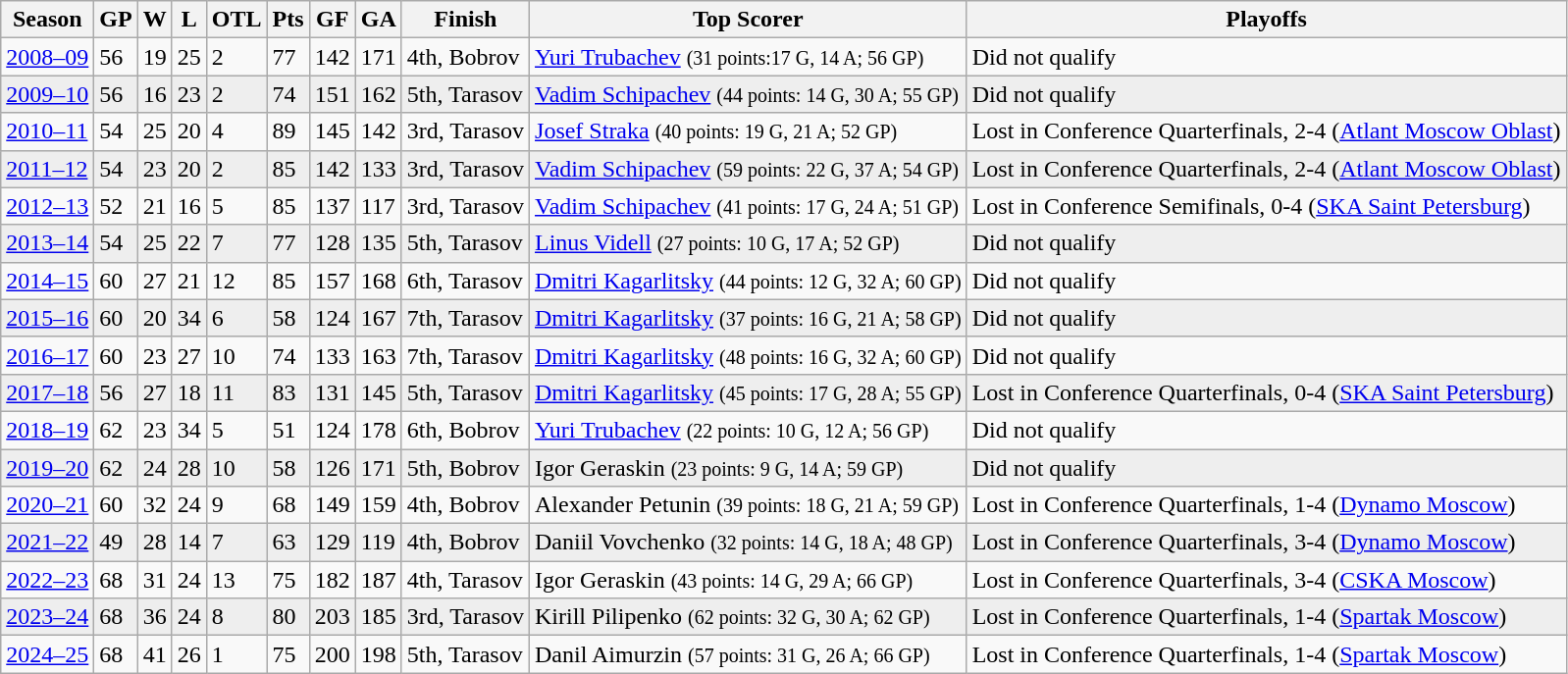<table class="wikitable">
<tr>
<th>Season</th>
<th>GP</th>
<th>W</th>
<th>L</th>
<th>OTL</th>
<th>Pts</th>
<th>GF</th>
<th>GA</th>
<th>Finish</th>
<th>Top Scorer</th>
<th>Playoffs</th>
</tr>
<tr>
<td><a href='#'>2008–09</a></td>
<td>56</td>
<td>19</td>
<td>25</td>
<td>2</td>
<td>77</td>
<td>142</td>
<td>171</td>
<td>4th, Bobrov</td>
<td><a href='#'>Yuri Trubachev</a> <small>(31 points:17 G, 14 A; 56 GP)</small></td>
<td>Did not qualify</td>
</tr>
<tr style="background:#eee;">
<td><a href='#'>2009–10</a></td>
<td>56</td>
<td>16</td>
<td>23</td>
<td>2</td>
<td>74</td>
<td>151</td>
<td>162</td>
<td>5th, Tarasov</td>
<td><a href='#'>Vadim Schipachev</a> <small>(44 points: 14 G, 30 A; 55 GP)</small></td>
<td>Did not qualify</td>
</tr>
<tr>
<td><a href='#'>2010–11</a></td>
<td>54</td>
<td>25</td>
<td>20</td>
<td>4</td>
<td>89</td>
<td>145</td>
<td>142</td>
<td>3rd, Tarasov</td>
<td><a href='#'>Josef Straka</a> <small>(40 points: 19 G, 21 A; 52 GP)</small></td>
<td>Lost in Conference Quarterfinals, 2-4 (<a href='#'>Atlant Moscow Oblast</a>)</td>
</tr>
<tr style="background:#eee;">
<td><a href='#'>2011–12</a></td>
<td>54</td>
<td>23</td>
<td>20</td>
<td>2</td>
<td>85</td>
<td>142</td>
<td>133</td>
<td>3rd, Tarasov</td>
<td><a href='#'>Vadim Schipachev</a> <small>(59 points: 22 G, 37 A; 54 GP)</small></td>
<td>Lost in Conference Quarterfinals, 2-4 (<a href='#'>Atlant Moscow Oblast</a>)</td>
</tr>
<tr>
<td><a href='#'>2012–13</a></td>
<td>52</td>
<td>21</td>
<td>16</td>
<td>5</td>
<td>85</td>
<td>137</td>
<td>117</td>
<td>3rd, Tarasov</td>
<td><a href='#'>Vadim Schipachev</a> <small>(41 points: 17 G, 24 A; 51 GP)</small></td>
<td>Lost in Conference Semifinals, 0-4 (<a href='#'>SKA Saint Petersburg</a>)</td>
</tr>
<tr style="background:#eee;">
<td><a href='#'>2013–14</a></td>
<td>54</td>
<td>25</td>
<td>22</td>
<td>7</td>
<td>77</td>
<td>128</td>
<td>135</td>
<td>5th, Tarasov</td>
<td><a href='#'>Linus Videll</a> <small>(27 points: 10 G, 17 A; 52 GP)</small></td>
<td>Did not qualify</td>
</tr>
<tr>
<td><a href='#'>2014–15</a></td>
<td>60</td>
<td>27</td>
<td>21</td>
<td>12</td>
<td>85</td>
<td>157</td>
<td>168</td>
<td>6th, Tarasov</td>
<td><a href='#'>Dmitri Kagarlitsky</a> <small>(44 points: 12 G, 32 A; 60 GP)</small></td>
<td>Did not qualify</td>
</tr>
<tr style="background:#eee;">
<td><a href='#'>2015–16</a></td>
<td>60</td>
<td>20</td>
<td>34</td>
<td>6</td>
<td>58</td>
<td>124</td>
<td>167</td>
<td>7th, Tarasov</td>
<td><a href='#'>Dmitri Kagarlitsky</a> <small>(37 points: 16 G, 21 A; 58 GP)</small></td>
<td>Did not qualify</td>
</tr>
<tr>
<td><a href='#'>2016–17</a></td>
<td>60</td>
<td>23</td>
<td>27</td>
<td>10</td>
<td>74</td>
<td>133</td>
<td>163</td>
<td>7th, Tarasov</td>
<td><a href='#'>Dmitri Kagarlitsky</a> <small>(48 points: 16 G, 32 A; 60 GP)</small></td>
<td>Did not qualify</td>
</tr>
<tr style="background:#eee;">
<td><a href='#'>2017–18</a></td>
<td>56</td>
<td>27</td>
<td>18</td>
<td>11</td>
<td>83</td>
<td>131</td>
<td>145</td>
<td>5th, Tarasov</td>
<td><a href='#'>Dmitri Kagarlitsky</a> <small>(45 points: 17 G, 28 A; 55 GP)</small></td>
<td>Lost in Conference Quarterfinals, 0-4 (<a href='#'>SKA Saint Petersburg</a>)</td>
</tr>
<tr>
<td><a href='#'>2018–19</a></td>
<td>62</td>
<td>23</td>
<td>34</td>
<td>5</td>
<td>51</td>
<td>124</td>
<td>178</td>
<td>6th, Bobrov</td>
<td><a href='#'>Yuri Trubachev</a> <small>(22 points: 10 G, 12 A; 56 GP)</small></td>
<td>Did not qualify</td>
</tr>
<tr style="background:#eee;">
<td><a href='#'>2019–20</a></td>
<td>62</td>
<td>24</td>
<td>28</td>
<td>10</td>
<td>58</td>
<td>126</td>
<td>171</td>
<td>5th, Bobrov</td>
<td>Igor Geraskin <small>(23 points: 9 G, 14 A; 59 GP)</small></td>
<td>Did not qualify</td>
</tr>
<tr>
<td><a href='#'>2020–21</a></td>
<td>60</td>
<td>32</td>
<td>24</td>
<td>9</td>
<td>68</td>
<td>149</td>
<td>159</td>
<td>4th, Bobrov</td>
<td>Alexander Petunin <small>(39 points: 18 G, 21 A; 59 GP)</small></td>
<td>Lost in Conference Quarterfinals, 1-4 (<a href='#'>Dynamo Moscow</a>)</td>
</tr>
<tr style="background:#eee;">
<td><a href='#'>2021–22</a></td>
<td>49</td>
<td>28</td>
<td>14</td>
<td>7</td>
<td>63</td>
<td>129</td>
<td>119</td>
<td>4th, Bobrov</td>
<td>Daniil Vovchenko <small>(32 points: 14 G, 18 A; 48 GP)</small></td>
<td>Lost in Conference Quarterfinals, 3-4 (<a href='#'>Dynamo Moscow</a>)</td>
</tr>
<tr>
<td><a href='#'>2022–23</a></td>
<td>68</td>
<td>31</td>
<td>24</td>
<td>13</td>
<td>75</td>
<td>182</td>
<td>187</td>
<td>4th, Tarasov</td>
<td>Igor Geraskin <small>(43 points: 14 G, 29 A; 66 GP)</small></td>
<td>Lost in Conference Quarterfinals, 3-4 (<a href='#'>CSKA Moscow</a>)</td>
</tr>
<tr style="background:#eee;">
<td><a href='#'>2023–24</a></td>
<td>68</td>
<td>36</td>
<td>24</td>
<td>8</td>
<td>80</td>
<td>203</td>
<td>185</td>
<td>3rd, Tarasov</td>
<td>Kirill Pilipenko <small>(62 points: 32 G, 30 A; 62 GP)</small></td>
<td>Lost in Conference Quarterfinals, 1-4 (<a href='#'>Spartak Moscow</a>)</td>
</tr>
<tr>
<td><a href='#'>2024–25</a></td>
<td>68</td>
<td>41</td>
<td>26</td>
<td>1</td>
<td>75</td>
<td>200</td>
<td>198</td>
<td>5th, Tarasov</td>
<td>Danil Aimurzin <small>(57 points: 31 G, 26 A; 66 GP)</small></td>
<td>Lost in Conference Quarterfinals, 1-4 (<a href='#'>Spartak Moscow</a>)</td>
</tr>
</table>
